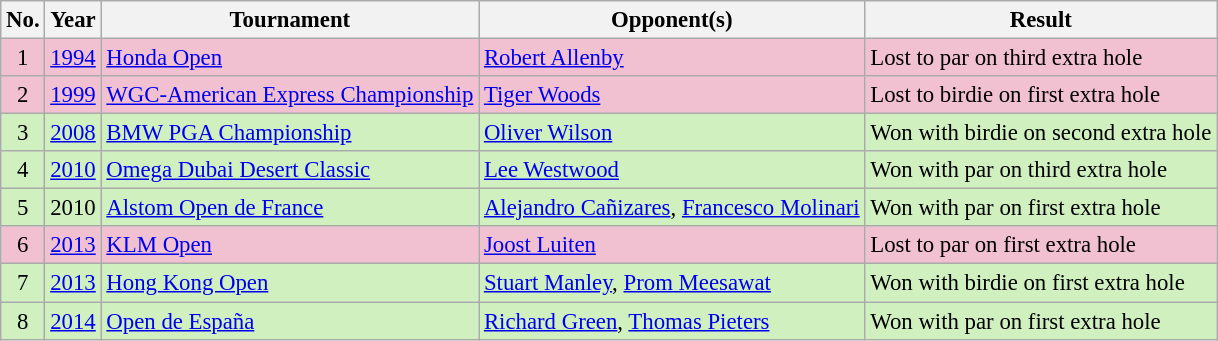<table class="wikitable" style="font-size:95%;">
<tr>
<th>No.</th>
<th>Year</th>
<th>Tournament</th>
<th>Opponent(s)</th>
<th>Result</th>
</tr>
<tr style="background:#F2C1D1;">
<td align=center>1</td>
<td><a href='#'>1994</a></td>
<td><a href='#'>Honda Open</a></td>
<td> <a href='#'>Robert Allenby</a></td>
<td>Lost to par on third extra hole</td>
</tr>
<tr style="background:#F2C1D1;">
<td align=center>2</td>
<td><a href='#'>1999</a></td>
<td><a href='#'>WGC-American Express Championship</a></td>
<td> <a href='#'>Tiger Woods</a></td>
<td>Lost to birdie on first extra hole</td>
</tr>
<tr style="background:#D0F0C0;">
<td align=center>3</td>
<td><a href='#'>2008</a></td>
<td><a href='#'>BMW PGA Championship</a></td>
<td> <a href='#'>Oliver Wilson</a></td>
<td>Won with birdie on second extra hole</td>
</tr>
<tr style="background:#D0F0C0;">
<td align=center>4</td>
<td><a href='#'>2010</a></td>
<td><a href='#'>Omega Dubai Desert Classic</a></td>
<td> <a href='#'>Lee Westwood</a></td>
<td>Won with par on third extra hole</td>
</tr>
<tr style="background:#D0F0C0;">
<td align=center>5</td>
<td>2010</td>
<td><a href='#'>Alstom Open de France</a></td>
<td> <a href='#'>Alejandro Cañizares</a>,  <a href='#'>Francesco Molinari</a></td>
<td>Won with par on first extra hole</td>
</tr>
<tr style="background:#F2C1D1;">
<td align=center>6</td>
<td><a href='#'>2013</a></td>
<td><a href='#'>KLM Open</a></td>
<td> <a href='#'>Joost Luiten</a></td>
<td>Lost to par on first extra hole</td>
</tr>
<tr style="background:#D0F0C0;">
<td align=center>7</td>
<td><a href='#'>2013</a></td>
<td><a href='#'>Hong Kong Open</a></td>
<td> <a href='#'>Stuart Manley</a>,  <a href='#'>Prom Meesawat</a></td>
<td>Won with birdie on first extra hole</td>
</tr>
<tr style="background:#D0F0C0;">
<td align=center>8</td>
<td><a href='#'>2014</a></td>
<td><a href='#'>Open de España</a></td>
<td> <a href='#'>Richard Green</a>,  <a href='#'>Thomas Pieters</a></td>
<td>Won with par on first extra hole</td>
</tr>
</table>
